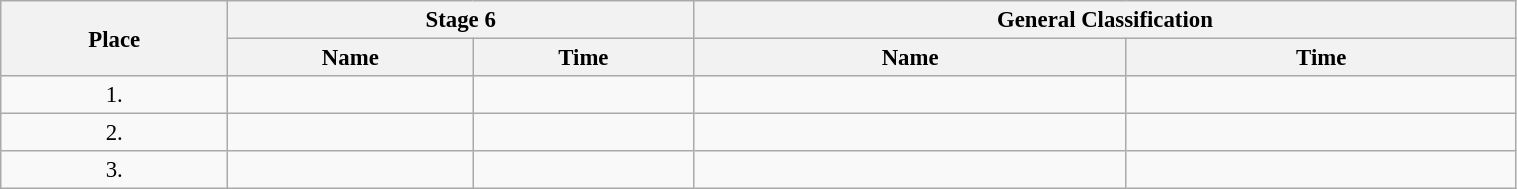<table class=wikitable style="font-size:95%" width="80%">
<tr>
<th rowspan="2">Place</th>
<th colspan="2">Stage 6</th>
<th colspan="2">General Classification</th>
</tr>
<tr>
<th>Name</th>
<th>Time</th>
<th>Name</th>
<th>Time</th>
</tr>
<tr>
<td align="center">1.</td>
<td></td>
<td></td>
<td></td>
<td></td>
</tr>
<tr>
<td align="center">2.</td>
<td></td>
<td></td>
<td></td>
<td></td>
</tr>
<tr>
<td align="center">3.</td>
<td></td>
<td></td>
<td></td>
<td></td>
</tr>
</table>
